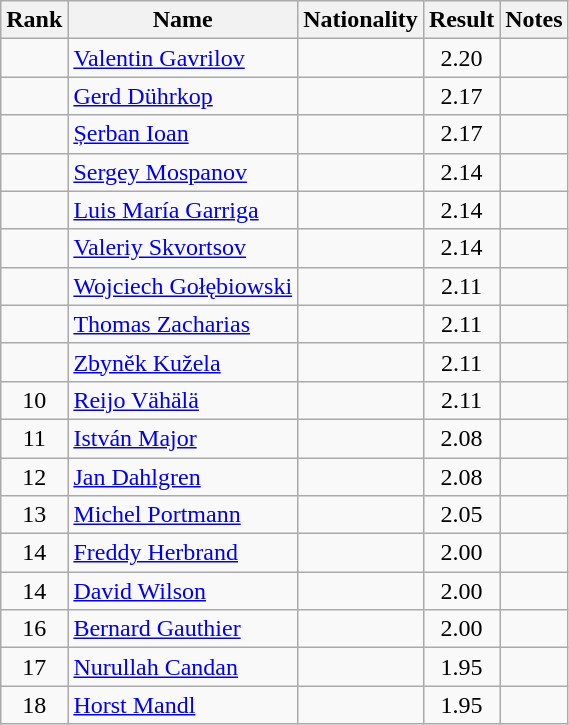<table class="wikitable sortable" style="text-align:center">
<tr>
<th>Rank</th>
<th>Name</th>
<th>Nationality</th>
<th>Result</th>
<th>Notes</th>
</tr>
<tr>
<td></td>
<td align="left"><a href='#'>Valentin Gavrilov</a></td>
<td align=left></td>
<td>2.20</td>
<td></td>
</tr>
<tr>
<td></td>
<td align="left"><a href='#'>Gerd Dührkop</a></td>
<td align=left></td>
<td>2.17</td>
<td></td>
</tr>
<tr>
<td></td>
<td align="left"><a href='#'>Șerban Ioan</a></td>
<td align=left></td>
<td>2.17</td>
<td></td>
</tr>
<tr>
<td></td>
<td align="left"><a href='#'>Sergey Mospanov</a></td>
<td align=left></td>
<td>2.14</td>
<td></td>
</tr>
<tr>
<td></td>
<td align="left"><a href='#'>Luis María Garriga</a></td>
<td align=left></td>
<td>2.14</td>
<td></td>
</tr>
<tr>
<td></td>
<td align="left"><a href='#'>Valeriy Skvortsov</a></td>
<td align=left></td>
<td>2.14</td>
<td></td>
</tr>
<tr>
<td></td>
<td align="left"><a href='#'>Wojciech Gołębiowski</a></td>
<td align=left></td>
<td>2.11</td>
<td></td>
</tr>
<tr>
<td></td>
<td align="left"><a href='#'>Thomas Zacharias</a></td>
<td align=left></td>
<td>2.11</td>
<td></td>
</tr>
<tr>
<td></td>
<td align="left"><a href='#'>Zbyněk Kužela</a></td>
<td align=left></td>
<td>2.11</td>
<td></td>
</tr>
<tr>
<td>10</td>
<td align="left"><a href='#'>Reijo Vähälä</a></td>
<td align=left></td>
<td>2.11</td>
<td></td>
</tr>
<tr>
<td>11</td>
<td align="left"><a href='#'>István Major</a></td>
<td align=left></td>
<td>2.08</td>
<td></td>
</tr>
<tr>
<td>12</td>
<td align="left"><a href='#'>Jan Dahlgren</a></td>
<td align=left></td>
<td>2.08</td>
<td></td>
</tr>
<tr>
<td>13</td>
<td align="left"><a href='#'>Michel Portmann</a></td>
<td align=left></td>
<td>2.05</td>
<td></td>
</tr>
<tr>
<td>14</td>
<td align="left"><a href='#'>Freddy Herbrand</a></td>
<td align=left></td>
<td>2.00</td>
<td></td>
</tr>
<tr>
<td>14</td>
<td align="left"><a href='#'>David Wilson</a></td>
<td align=left></td>
<td>2.00</td>
<td></td>
</tr>
<tr>
<td>16</td>
<td align="left"><a href='#'>Bernard Gauthier</a></td>
<td align=left></td>
<td>2.00</td>
<td></td>
</tr>
<tr>
<td>17</td>
<td align="left"><a href='#'>Nurullah Candan</a></td>
<td align=left></td>
<td>1.95</td>
<td></td>
</tr>
<tr>
<td>18</td>
<td align="left"><a href='#'>Horst Mandl</a></td>
<td align=left></td>
<td>1.95</td>
<td></td>
</tr>
</table>
